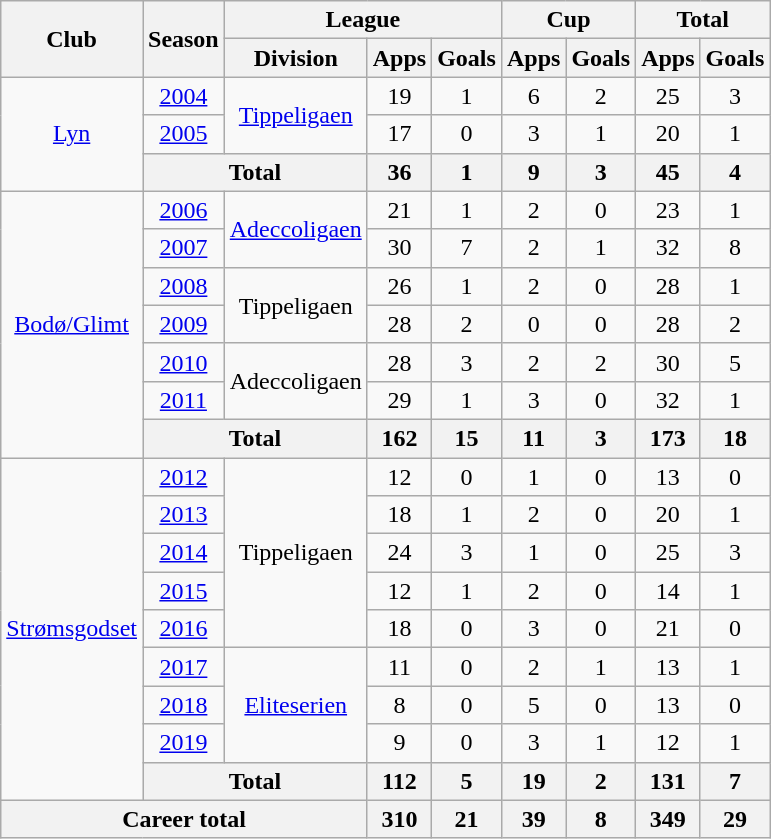<table class="wikitable" style="text-align:center">
<tr>
<th rowspan="2">Club</th>
<th rowspan="2">Season</th>
<th colspan="3">League</th>
<th colspan="2">Cup</th>
<th colspan="2">Total</th>
</tr>
<tr>
<th>Division</th>
<th>Apps</th>
<th>Goals</th>
<th>Apps</th>
<th>Goals</th>
<th>Apps</th>
<th>Goals</th>
</tr>
<tr>
<td rowspan="3"><a href='#'>Lyn</a></td>
<td><a href='#'>2004</a></td>
<td rowspan="2"><a href='#'>Tippeligaen</a></td>
<td>19</td>
<td>1</td>
<td>6</td>
<td>2</td>
<td>25</td>
<td>3</td>
</tr>
<tr>
<td><a href='#'>2005</a></td>
<td>17</td>
<td>0</td>
<td>3</td>
<td>1</td>
<td>20</td>
<td>1</td>
</tr>
<tr>
<th colspan="2">Total</th>
<th>36</th>
<th>1</th>
<th>9</th>
<th>3</th>
<th>45</th>
<th>4</th>
</tr>
<tr>
<td rowspan="7"><a href='#'>Bodø/Glimt</a></td>
<td><a href='#'>2006</a></td>
<td rowspan="2"><a href='#'>Adeccoligaen</a></td>
<td>21</td>
<td>1</td>
<td>2</td>
<td>0</td>
<td>23</td>
<td>1</td>
</tr>
<tr>
<td><a href='#'>2007</a></td>
<td>30</td>
<td>7</td>
<td>2</td>
<td>1</td>
<td>32</td>
<td>8</td>
</tr>
<tr>
<td><a href='#'>2008</a></td>
<td rowspan="2">Tippeligaen</td>
<td>26</td>
<td>1</td>
<td>2</td>
<td>0</td>
<td>28</td>
<td>1</td>
</tr>
<tr>
<td><a href='#'>2009</a></td>
<td>28</td>
<td>2</td>
<td>0</td>
<td>0</td>
<td>28</td>
<td>2</td>
</tr>
<tr>
<td><a href='#'>2010</a></td>
<td rowspan="2">Adeccoligaen</td>
<td>28</td>
<td>3</td>
<td>2</td>
<td>2</td>
<td>30</td>
<td>5</td>
</tr>
<tr>
<td><a href='#'>2011</a></td>
<td>29</td>
<td>1</td>
<td>3</td>
<td>0</td>
<td>32</td>
<td>1</td>
</tr>
<tr>
<th colspan="2">Total</th>
<th>162</th>
<th>15</th>
<th>11</th>
<th>3</th>
<th>173</th>
<th>18</th>
</tr>
<tr>
<td rowspan="9"><a href='#'>Strømsgodset</a></td>
<td><a href='#'>2012</a></td>
<td rowspan="5">Tippeligaen</td>
<td>12</td>
<td>0</td>
<td>1</td>
<td>0</td>
<td>13</td>
<td>0</td>
</tr>
<tr>
<td><a href='#'>2013</a></td>
<td>18</td>
<td>1</td>
<td>2</td>
<td>0</td>
<td>20</td>
<td>1</td>
</tr>
<tr>
<td><a href='#'>2014</a></td>
<td>24</td>
<td>3</td>
<td>1</td>
<td>0</td>
<td>25</td>
<td>3</td>
</tr>
<tr>
<td><a href='#'>2015</a></td>
<td>12</td>
<td>1</td>
<td>2</td>
<td>0</td>
<td>14</td>
<td>1</td>
</tr>
<tr>
<td><a href='#'>2016</a></td>
<td>18</td>
<td>0</td>
<td>3</td>
<td>0</td>
<td>21</td>
<td>0</td>
</tr>
<tr>
<td><a href='#'>2017</a></td>
<td rowspan="3"><a href='#'>Eliteserien</a></td>
<td>11</td>
<td>0</td>
<td>2</td>
<td>1</td>
<td>13</td>
<td>1</td>
</tr>
<tr>
<td><a href='#'>2018</a></td>
<td>8</td>
<td>0</td>
<td>5</td>
<td>0</td>
<td>13</td>
<td>0</td>
</tr>
<tr>
<td><a href='#'>2019</a></td>
<td>9</td>
<td>0</td>
<td>3</td>
<td>1</td>
<td>12</td>
<td>1</td>
</tr>
<tr>
<th colspan="2">Total</th>
<th>112</th>
<th>5</th>
<th>19</th>
<th>2</th>
<th>131</th>
<th>7</th>
</tr>
<tr>
<th colspan="3">Career total</th>
<th>310</th>
<th>21</th>
<th>39</th>
<th>8</th>
<th>349</th>
<th>29</th>
</tr>
</table>
